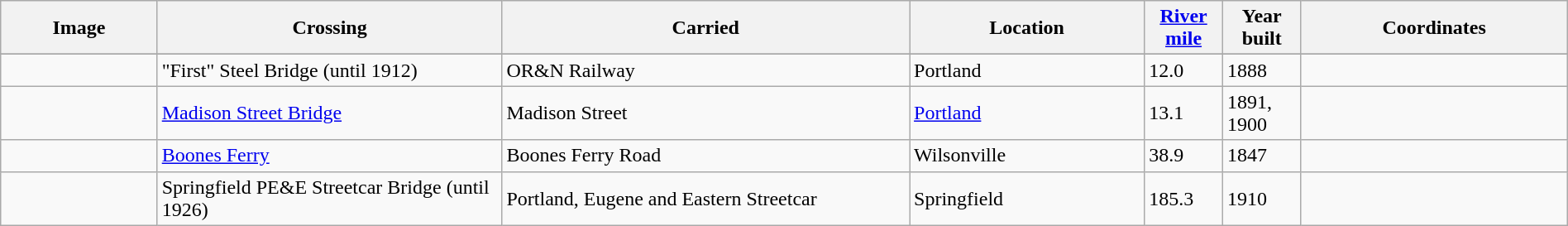<table class=wikitable style="width: 100%;">
<tr>
<th style="width: 10%;">Image</th>
<th style="width: 22%;">Crossing</th>
<th style="width: 26%;">Carried</th>
<th style="width: 15%;">Location</th>
<th style="width: 5%;"><a href='#'>River mile</a></th>
<th style="width: 5%;">Year built</th>
<th style="width: 17%;">Coordinates</th>
</tr>
<tr class="vcard vevent">
</tr>
<tr>
<td {{center></td>
<td>"First" Steel Bridge (until 1912)</td>
<td>OR&N Railway</td>
<td>Portland</td>
<td>12.0</td>
<td>1888</td>
<td></td>
</tr>
<tr>
<td></td>
<td class="fn org summary"><a href='#'>Madison Street Bridge</a></td>
<td class="note">Madison Street</td>
<td class="adr"><span><a href='#'>Portland</a></span></td>
<td>13.1</td>
<td class="dtstart">1891, 1900</td>
<td></td>
</tr>
<tr>
<td></td>
<td><a href='#'>Boones Ferry</a></td>
<td>Boones Ferry Road</td>
<td>Wilsonville</td>
<td>38.9</td>
<td>1847</td>
<td></td>
</tr>
<tr>
<td {{center></td>
<td>Springfield PE&E Streetcar Bridge (until 1926)</td>
<td>Portland, Eugene and Eastern Streetcar</td>
<td>Springfield</td>
<td>185.3</td>
<td>1910</td>
<td></td>
</tr>
</table>
